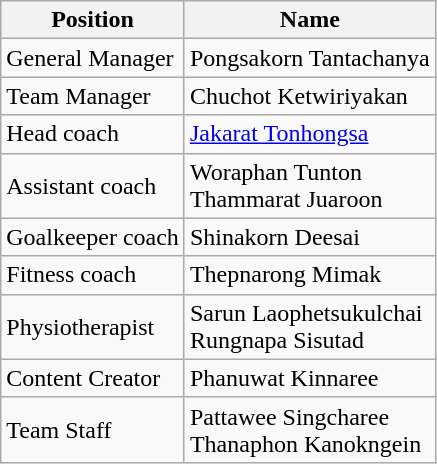<table class="wikitable">
<tr>
<th>Position</th>
<th>Name</th>
</tr>
<tr>
<td>General Manager</td>
<td> Pongsakorn Tantachanya</td>
</tr>
<tr>
<td>Team Manager</td>
<td> Chuchot Ketwiriyakan</td>
</tr>
<tr>
<td>Head coach</td>
<td> <a href='#'>Jakarat Tonhongsa</a></td>
</tr>
<tr>
<td>Assistant coach</td>
<td> Woraphan Tunton <br>  Thammarat Juaroon</td>
</tr>
<tr>
<td>Goalkeeper coach</td>
<td> Shinakorn Deesai</td>
</tr>
<tr>
<td>Fitness coach</td>
<td> Thepnarong Mimak</td>
</tr>
<tr>
<td>Physiotherapist</td>
<td> Sarun Laophetsukulchai <br>  Rungnapa Sisutad</td>
</tr>
<tr>
<td>Content Creator</td>
<td> Phanuwat Kinnaree</td>
</tr>
<tr>
<td>Team Staff</td>
<td> Pattawee Singcharee <br>  Thanaphon Kanokngein</td>
</tr>
</table>
